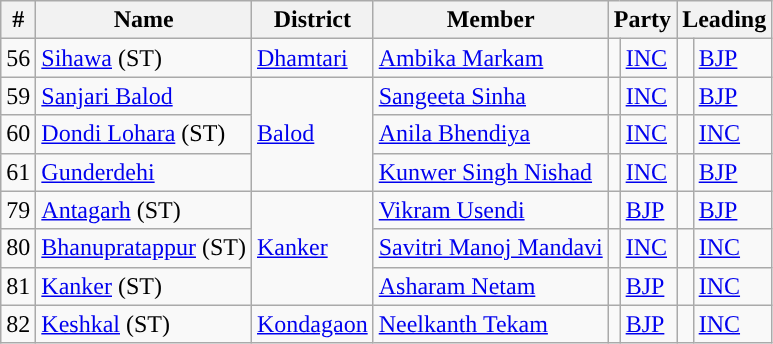<table class="wikitable">
<tr>
<th>#</th>
<th>Name</th>
<th>District</th>
<th>Member</th>
<th colspan="2">Party</th>
<th colspan="2">Leading<br></th>
</tr>
<tr>
<td>56</td>
<td><a href='#'>Sihawa</a> (ST)</td>
<td><a href='#'>Dhamtari</a></td>
<td><a href='#'>Ambika Markam</a></td>
<td style="background-color: "></td>
<td><a href='#'>INC</a></td>
<td style="background-color: "></td>
<td><a href='#'>BJP</a></td>
</tr>
<tr>
<td>59</td>
<td><a href='#'>Sanjari Balod</a></td>
<td rowspan="3"><a href='#'>Balod</a></td>
<td><a href='#'>Sangeeta Sinha</a></td>
<td style="background-color: "></td>
<td><a href='#'>INC</a></td>
<td style="background-color: "></td>
<td><a href='#'>BJP</a></td>
</tr>
<tr>
<td>60</td>
<td><a href='#'>Dondi Lohara</a> (ST)</td>
<td><a href='#'>Anila Bhendiya</a></td>
<td style="background-color: "></td>
<td><a href='#'>INC</a></td>
<td style="background-color: "></td>
<td><a href='#'>INC</a></td>
</tr>
<tr>
<td>61</td>
<td><a href='#'>Gunderdehi</a></td>
<td><a href='#'>Kunwer Singh Nishad</a></td>
<td style="background-color: "></td>
<td><a href='#'>INC</a></td>
<td style="background-color: "></td>
<td><a href='#'>BJP</a></td>
</tr>
<tr>
<td>79</td>
<td><a href='#'>Antagarh</a> (ST)</td>
<td rowspan="3"><a href='#'>Kanker</a></td>
<td><a href='#'>Vikram Usendi</a></td>
<td style="background-color: "></td>
<td><a href='#'>BJP</a></td>
<td style="background-color: "></td>
<td><a href='#'>BJP</a></td>
</tr>
<tr>
<td>80</td>
<td><a href='#'>Bhanupratappur</a> (ST)</td>
<td><a href='#'>Savitri Manoj Mandavi</a></td>
<td style="background-color: "></td>
<td><a href='#'>INC</a></td>
<td style="background-color: "></td>
<td><a href='#'>INC</a></td>
</tr>
<tr>
<td>81</td>
<td><a href='#'>Kanker</a> (ST)</td>
<td><a href='#'>Asharam Netam</a></td>
<td style="background-color: "></td>
<td><a href='#'>BJP</a></td>
<td style="background-color: "></td>
<td><a href='#'>INC</a></td>
</tr>
<tr>
<td>82</td>
<td><a href='#'>Keshkal</a> (ST)</td>
<td><a href='#'>Kondagaon</a></td>
<td><a href='#'>Neelkanth Tekam</a></td>
<td style="background-color: "></td>
<td><a href='#'>BJP</a></td>
<td style="background-color: "></td>
<td><a href='#'>INC</a></td>
</tr>
</table>
